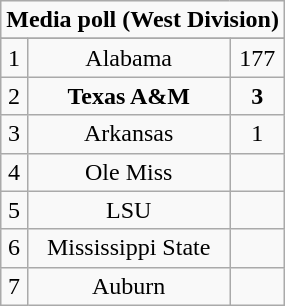<table class="wikitable" style="display: inline-table;">
<tr>
<td align="center" Colspan="3"><strong>Media poll (West Division)</strong></td>
</tr>
<tr align="center">
</tr>
<tr align="center">
<td>1</td>
<td>Alabama</td>
<td>177</td>
</tr>
<tr align="center">
<td>2</td>
<td><strong>Texas A&M</strong></td>
<td><strong>3</strong></td>
</tr>
<tr align="center">
<td>3</td>
<td>Arkansas</td>
<td>1</td>
</tr>
<tr align="center">
<td>4</td>
<td>Ole Miss</td>
<td></td>
</tr>
<tr align="center">
<td>5</td>
<td>LSU</td>
<td></td>
</tr>
<tr align="center">
<td>6</td>
<td>Mississippi State</td>
<td></td>
</tr>
<tr align="center">
<td>7</td>
<td>Auburn</td>
<td></td>
</tr>
</table>
